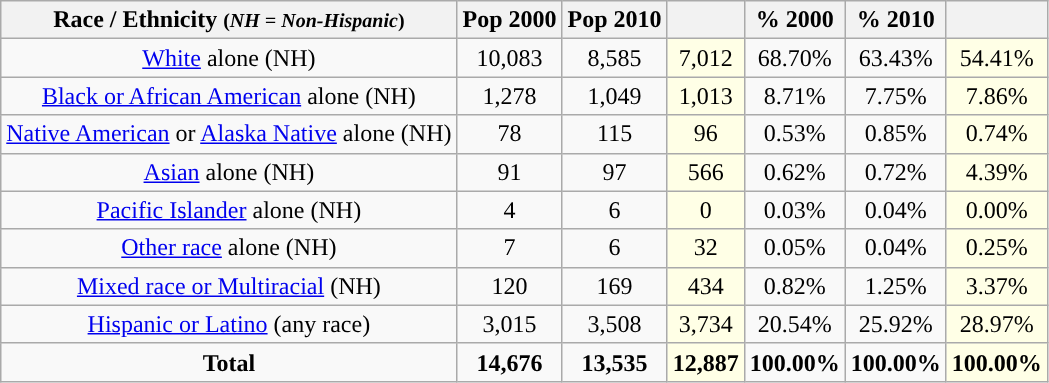<table class="wikitable" style="text-align:center;">
<tr>
<th>Race / Ethnicity <small>(<em>NH = Non-Hispanic</em>)</small></th>
<th>Pop 2000</th>
<th>Pop 2010</th>
<th></th>
<th>% 2000</th>
<th>% 2010</th>
<th></th>
</tr>
<tr>
<td><a href='#'>White</a> alone (NH)</td>
<td>10,083</td>
<td>8,585</td>
<td style='background: #ffffe6;'>7,012</td>
<td>68.70%</td>
<td>63.43%</td>
<td style='background: #ffffe6;'>54.41%</td>
</tr>
<tr>
<td><a href='#'>Black or African American</a> alone (NH)</td>
<td>1,278</td>
<td>1,049</td>
<td style='background: #ffffe6;'>1,013</td>
<td>8.71%</td>
<td>7.75%</td>
<td style='background: #ffffe6;'>7.86%</td>
</tr>
<tr>
<td><a href='#'>Native American</a> or <a href='#'>Alaska Native</a> alone (NH)</td>
<td>78</td>
<td>115</td>
<td style='background: #ffffe6;'>96</td>
<td>0.53%</td>
<td>0.85%</td>
<td style='background: #ffffe6;'>0.74%</td>
</tr>
<tr>
<td><a href='#'>Asian</a> alone (NH)</td>
<td>91</td>
<td>97</td>
<td style='background: #ffffe6;'>566</td>
<td>0.62%</td>
<td>0.72%</td>
<td style='background: #ffffe6;'>4.39%</td>
</tr>
<tr>
<td><a href='#'>Pacific Islander</a> alone (NH)</td>
<td>4</td>
<td>6</td>
<td style='background: #ffffe6;'>0</td>
<td>0.03%</td>
<td>0.04%</td>
<td style='background: #ffffe6;'>0.00%</td>
</tr>
<tr>
<td><a href='#'>Other race</a> alone (NH)</td>
<td>7</td>
<td>6</td>
<td style='background: #ffffe6;'>32</td>
<td>0.05%</td>
<td>0.04%</td>
<td style='background: #ffffe6;'>0.25%</td>
</tr>
<tr>
<td><a href='#'>Mixed race or Multiracial</a> (NH)</td>
<td>120</td>
<td>169</td>
<td style='background: #ffffe6;'>434</td>
<td>0.82%</td>
<td>1.25%</td>
<td style='background: #ffffe6;'>3.37%</td>
</tr>
<tr>
<td><a href='#'>Hispanic or Latino</a> (any race)</td>
<td>3,015</td>
<td>3,508</td>
<td style='background: #ffffe6;'>3,734</td>
<td>20.54%</td>
<td>25.92%</td>
<td style='background: #ffffe6;'>28.97%</td>
</tr>
<tr>
<td><strong>Total</strong></td>
<td><strong>14,676</strong></td>
<td><strong>13,535</strong></td>
<td style='background: #ffffe6;'><strong>12,887</strong></td>
<td><strong>100.00%</strong></td>
<td><strong>100.00%</strong></td>
<td style='background: #ffffe6;'><strong>100.00%</strong></td>
</tr>
</table>
